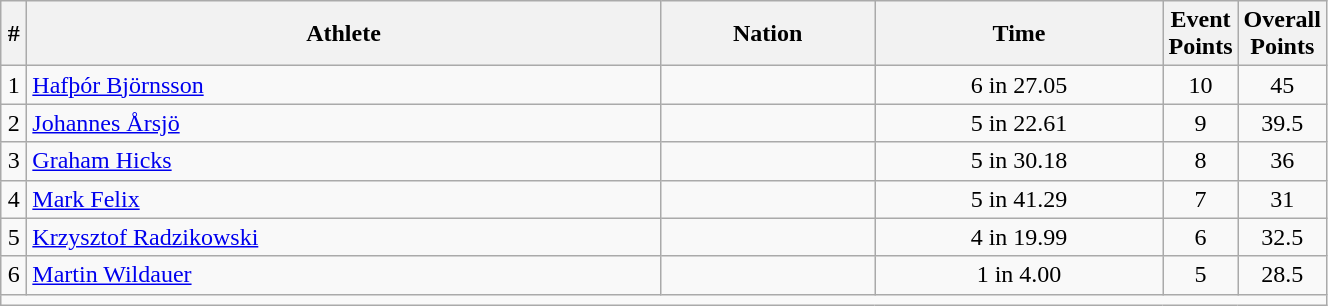<table class="wikitable sortable" style="text-align:center;width: 70%;">
<tr>
<th scope="col" style="width: 10px;">#</th>
<th scope="col">Athlete</th>
<th scope="col">Nation</th>
<th scope="col">Time</th>
<th scope="col" style="width: 10px;">Event Points</th>
<th scope="col" style="width: 10px;">Overall Points</th>
</tr>
<tr>
<td>1</td>
<td align=left><a href='#'>Hafþór Björnsson</a></td>
<td align=left></td>
<td>6 in 27.05</td>
<td>10</td>
<td>45</td>
</tr>
<tr>
<td>2</td>
<td align=left><a href='#'>Johannes Årsjö</a></td>
<td align=left></td>
<td>5 in 22.61</td>
<td>9</td>
<td>39.5</td>
</tr>
<tr>
<td>3</td>
<td align=left><a href='#'>Graham Hicks</a></td>
<td align=left></td>
<td>5 in 30.18</td>
<td>8</td>
<td>36</td>
</tr>
<tr>
<td>4</td>
<td align=left><a href='#'>Mark Felix</a></td>
<td align=left></td>
<td>5 in 41.29</td>
<td>7</td>
<td>31</td>
</tr>
<tr>
<td>5</td>
<td align=left><a href='#'>Krzysztof Radzikowski</a></td>
<td align=left></td>
<td>4 in 19.99</td>
<td>6</td>
<td>32.5</td>
</tr>
<tr>
<td>6</td>
<td align=left><a href='#'>Martin Wildauer</a></td>
<td align=left></td>
<td>1 in 4.00</td>
<td>5</td>
<td>28.5</td>
</tr>
<tr class="sortbottom">
<td colspan="6"></td>
</tr>
</table>
